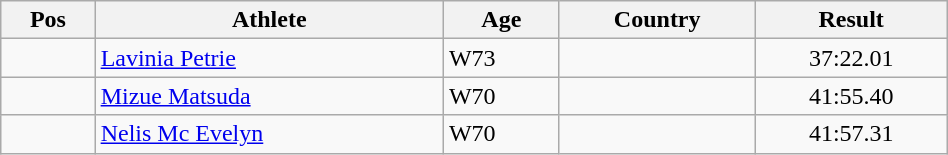<table class="wikitable"  style="text-align:center; width:50%;">
<tr>
<th>Pos</th>
<th>Athlete</th>
<th>Age</th>
<th>Country</th>
<th>Result</th>
</tr>
<tr>
<td align=center></td>
<td align=left><a href='#'>Lavinia Petrie</a></td>
<td align=left>W73</td>
<td align=left></td>
<td>37:22.01</td>
</tr>
<tr>
<td align=center></td>
<td align=left><a href='#'>Mizue Matsuda</a></td>
<td align=left>W70</td>
<td align=left></td>
<td>41:55.40</td>
</tr>
<tr>
<td align=center></td>
<td align=left><a href='#'>Nelis Mc Evelyn</a></td>
<td align=left>W70</td>
<td align=left></td>
<td>41:57.31</td>
</tr>
</table>
